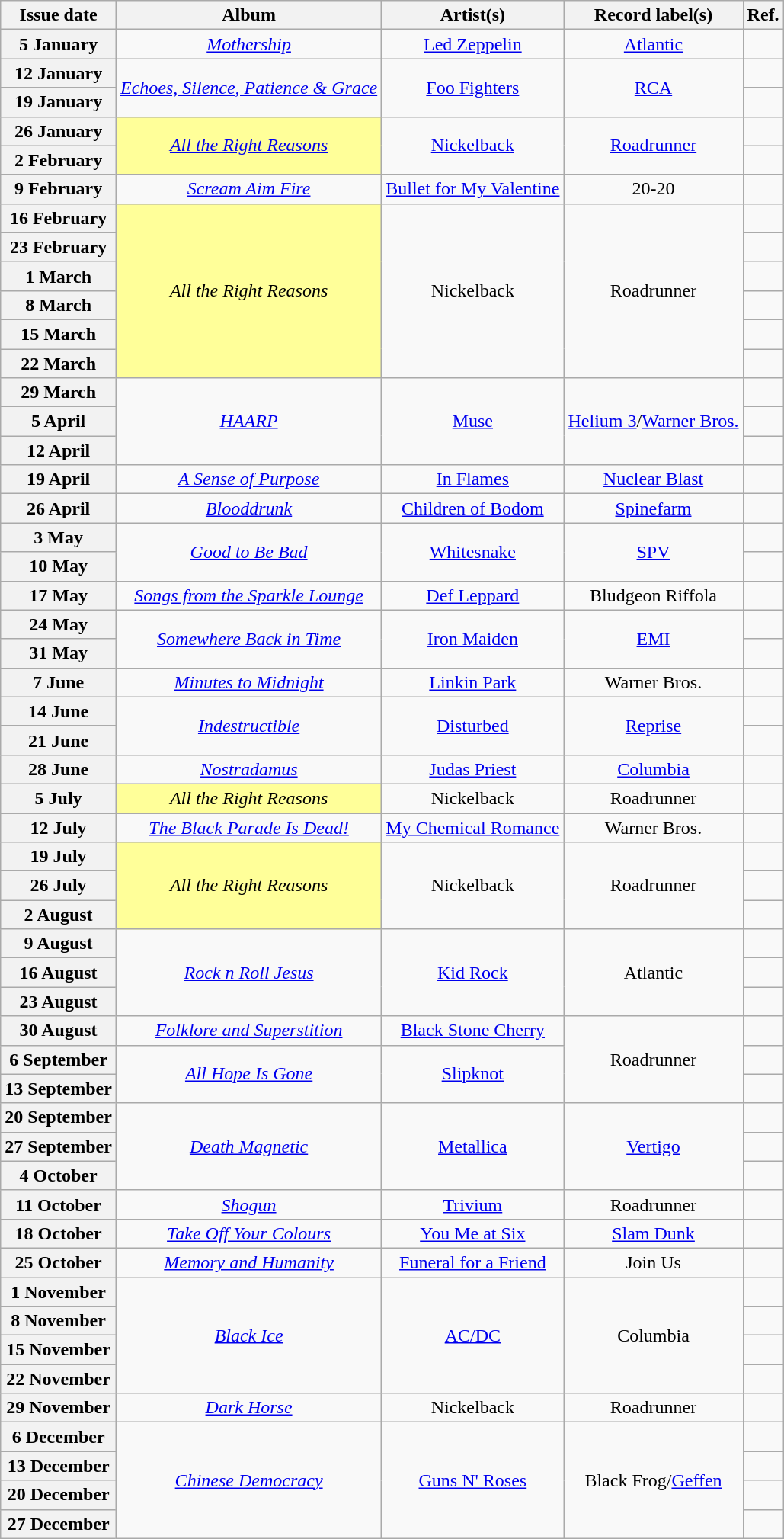<table class="wikitable plainrowheaders" style="text-align:center">
<tr>
<th scope="col">Issue date</th>
<th scope="col">Album</th>
<th scope="col">Artist(s)</th>
<th scope="col">Record label(s)</th>
<th scope="col">Ref.</th>
</tr>
<tr>
<th scope="row">5 January</th>
<td><em><a href='#'>Mothership</a></em></td>
<td><a href='#'>Led Zeppelin</a></td>
<td><a href='#'>Atlantic</a></td>
<td></td>
</tr>
<tr>
<th scope="row">12 January</th>
<td rowspan="2"><em><a href='#'>Echoes, Silence, Patience & Grace</a></em></td>
<td rowspan="2"><a href='#'>Foo Fighters</a></td>
<td rowspan="2"><a href='#'>RCA</a></td>
<td></td>
</tr>
<tr>
<th scope="row">19 January</th>
<td></td>
</tr>
<tr>
<th scope="row">26 January</th>
<td rowspan="2" style="background-color:#FFFF99"><em><a href='#'>All the Right Reasons</a></em> </td>
<td rowspan="2"><a href='#'>Nickelback</a></td>
<td rowspan="2"><a href='#'>Roadrunner</a></td>
<td></td>
</tr>
<tr>
<th scope="row">2 February</th>
<td></td>
</tr>
<tr>
<th scope="row">9 February</th>
<td><em><a href='#'>Scream Aim Fire</a></em></td>
<td><a href='#'>Bullet for My Valentine</a></td>
<td>20-20</td>
<td></td>
</tr>
<tr>
<th scope="row">16 February</th>
<td rowspan="6" style="background-color:#FFFF99"><em>All the Right Reasons</em> </td>
<td rowspan="6">Nickelback</td>
<td rowspan="6">Roadrunner</td>
<td></td>
</tr>
<tr>
<th scope="row">23 February</th>
<td></td>
</tr>
<tr>
<th scope="row">1 March</th>
<td></td>
</tr>
<tr>
<th scope="row">8 March</th>
<td></td>
</tr>
<tr>
<th scope="row">15 March</th>
<td></td>
</tr>
<tr>
<th scope="row">22 March</th>
<td></td>
</tr>
<tr>
<th scope="row">29 March</th>
<td rowspan="3"><em><a href='#'>HAARP</a></em></td>
<td rowspan="3"><a href='#'>Muse</a></td>
<td rowspan="3"><a href='#'>Helium 3</a>/<a href='#'>Warner Bros.</a></td>
<td></td>
</tr>
<tr>
<th scope="row">5 April</th>
<td></td>
</tr>
<tr>
<th scope="row">12 April</th>
<td></td>
</tr>
<tr>
<th scope="row">19 April</th>
<td><em><a href='#'>A Sense of Purpose</a></em></td>
<td><a href='#'>In Flames</a></td>
<td><a href='#'>Nuclear Blast</a></td>
<td></td>
</tr>
<tr>
<th scope="row">26 April</th>
<td><em><a href='#'>Blooddrunk</a></em></td>
<td><a href='#'>Children of Bodom</a></td>
<td><a href='#'>Spinefarm</a></td>
<td></td>
</tr>
<tr>
<th scope="row">3 May</th>
<td rowspan="2"><em><a href='#'>Good to Be Bad</a></em></td>
<td rowspan="2"><a href='#'>Whitesnake</a></td>
<td rowspan="2"><a href='#'>SPV</a></td>
<td></td>
</tr>
<tr>
<th scope="row">10 May</th>
<td></td>
</tr>
<tr>
<th scope="row">17 May</th>
<td><em><a href='#'>Songs from the Sparkle Lounge</a></em></td>
<td><a href='#'>Def Leppard</a></td>
<td>Bludgeon Riffola</td>
<td></td>
</tr>
<tr>
<th scope="row">24 May</th>
<td rowspan="2"><em><a href='#'>Somewhere Back in Time</a></em></td>
<td rowspan="2"><a href='#'>Iron Maiden</a></td>
<td rowspan="2"><a href='#'>EMI</a></td>
<td></td>
</tr>
<tr>
<th scope="row">31 May</th>
<td></td>
</tr>
<tr>
<th scope="row">7 June</th>
<td><em><a href='#'>Minutes to Midnight</a></em></td>
<td><a href='#'>Linkin Park</a></td>
<td>Warner Bros.</td>
<td></td>
</tr>
<tr>
<th scope="row">14 June</th>
<td rowspan="2"><em><a href='#'>Indestructible</a></em></td>
<td rowspan="2"><a href='#'>Disturbed</a></td>
<td rowspan="2"><a href='#'>Reprise</a></td>
<td></td>
</tr>
<tr>
<th scope="row">21 June</th>
<td></td>
</tr>
<tr>
<th scope="row">28 June</th>
<td><em><a href='#'>Nostradamus</a></em></td>
<td><a href='#'>Judas Priest</a></td>
<td><a href='#'>Columbia</a></td>
<td></td>
</tr>
<tr>
<th scope="row">5 July</th>
<td style="background-color:#FFFF99"><em>All the Right Reasons</em> </td>
<td>Nickelback</td>
<td>Roadrunner</td>
<td></td>
</tr>
<tr>
<th scope="row">12 July</th>
<td><em><a href='#'>The Black Parade Is Dead!</a></em></td>
<td><a href='#'>My Chemical Romance</a></td>
<td>Warner Bros.</td>
<td></td>
</tr>
<tr>
<th scope="row">19 July</th>
<td rowspan="3" style="background-color:#FFFF99"><em>All the Right Reasons</em> </td>
<td rowspan="3">Nickelback</td>
<td rowspan="3">Roadrunner</td>
<td></td>
</tr>
<tr>
<th scope="row">26 July</th>
<td></td>
</tr>
<tr>
<th scope="row">2 August</th>
<td></td>
</tr>
<tr>
<th scope="row">9 August</th>
<td rowspan="3"><em><a href='#'>Rock n Roll Jesus</a></em></td>
<td rowspan="3"><a href='#'>Kid Rock</a></td>
<td rowspan="3">Atlantic</td>
<td></td>
</tr>
<tr>
<th scope="row">16 August</th>
<td></td>
</tr>
<tr>
<th scope="row">23 August</th>
<td></td>
</tr>
<tr>
<th scope="row">30 August</th>
<td><em><a href='#'>Folklore and Superstition</a></em></td>
<td><a href='#'>Black Stone Cherry</a></td>
<td rowspan="3">Roadrunner</td>
<td></td>
</tr>
<tr>
<th scope="row">6 September</th>
<td rowspan="2"><em><a href='#'>All Hope Is Gone</a></em></td>
<td rowspan="2"><a href='#'>Slipknot</a></td>
<td></td>
</tr>
<tr>
<th scope="row">13 September</th>
<td></td>
</tr>
<tr>
<th scope="row">20 September</th>
<td rowspan="3"><em><a href='#'>Death Magnetic</a></em></td>
<td rowspan="3"><a href='#'>Metallica</a></td>
<td rowspan="3"><a href='#'>Vertigo</a></td>
<td></td>
</tr>
<tr>
<th scope="row">27 September</th>
<td></td>
</tr>
<tr>
<th scope="row">4 October</th>
<td></td>
</tr>
<tr>
<th scope="row">11 October</th>
<td><em><a href='#'>Shogun</a></em></td>
<td><a href='#'>Trivium</a></td>
<td>Roadrunner</td>
<td></td>
</tr>
<tr>
<th scope="row">18 October</th>
<td><em><a href='#'>Take Off Your Colours</a></em></td>
<td><a href='#'>You Me at Six</a></td>
<td><a href='#'>Slam Dunk</a></td>
<td></td>
</tr>
<tr>
<th scope="row">25 October</th>
<td><em><a href='#'>Memory and Humanity</a></em></td>
<td><a href='#'>Funeral for a Friend</a></td>
<td>Join Us</td>
<td></td>
</tr>
<tr>
<th scope="row">1 November</th>
<td rowspan="4"><em><a href='#'>Black Ice</a></em></td>
<td rowspan="4"><a href='#'>AC/DC</a></td>
<td rowspan="4">Columbia</td>
<td></td>
</tr>
<tr>
<th scope="row">8 November</th>
<td></td>
</tr>
<tr>
<th scope="row">15 November</th>
<td></td>
</tr>
<tr>
<th scope="row">22 November</th>
<td></td>
</tr>
<tr>
<th scope="row">29 November</th>
<td><em><a href='#'>Dark Horse</a></em></td>
<td>Nickelback</td>
<td>Roadrunner</td>
<td></td>
</tr>
<tr>
<th scope="row">6 December</th>
<td rowspan="4"><em><a href='#'>Chinese Democracy</a></em></td>
<td rowspan="4"><a href='#'>Guns N' Roses</a></td>
<td rowspan="4">Black Frog/<a href='#'>Geffen</a></td>
<td></td>
</tr>
<tr>
<th scope="row">13 December</th>
<td></td>
</tr>
<tr>
<th scope="row">20 December</th>
<td></td>
</tr>
<tr>
<th scope="row">27 December</th>
<td></td>
</tr>
</table>
